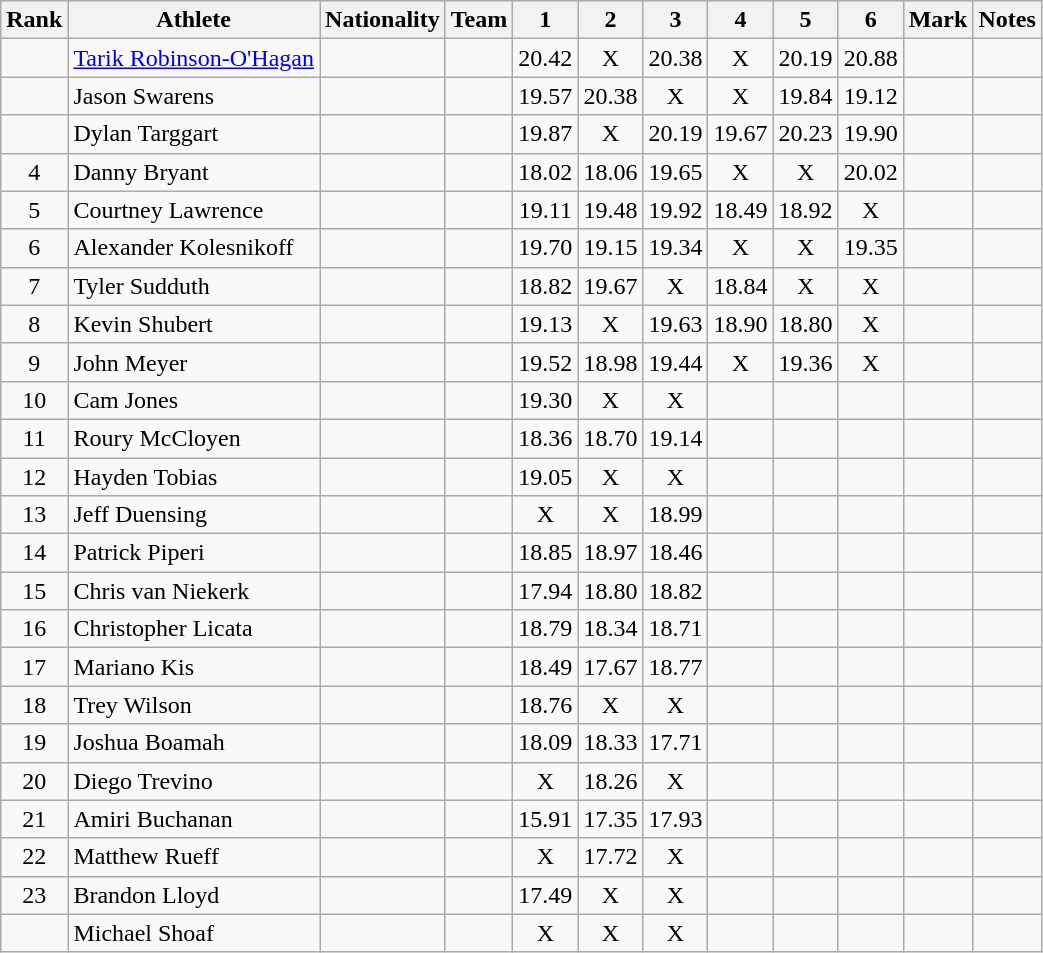<table class="wikitable sortable plainrowheaders" style="text-align:center">
<tr>
<th scope="col">Rank</th>
<th scope="col">Athlete</th>
<th scope="col">Nationality</th>
<th scope="col">Team</th>
<th>1</th>
<th>2</th>
<th>3</th>
<th>4</th>
<th>5</th>
<th>6</th>
<th scope="col">Mark</th>
<th scope="col">Notes</th>
</tr>
<tr>
<td></td>
<td align=left><a href='#'>Tarik Robinson-O'Hagan</a></td>
<td align=left></td>
<td></td>
<td>20.42</td>
<td>X</td>
<td>20.38</td>
<td>X</td>
<td>20.19</td>
<td>20.88</td>
<td></td>
<td></td>
</tr>
<tr>
<td></td>
<td align=left>Jason Swarens</td>
<td align=left></td>
<td></td>
<td>19.57</td>
<td>20.38</td>
<td>X</td>
<td>X</td>
<td>19.84</td>
<td>19.12</td>
<td></td>
<td></td>
</tr>
<tr>
<td></td>
<td align=left>Dylan Targgart</td>
<td align=left></td>
<td></td>
<td>19.87</td>
<td>X</td>
<td>20.19</td>
<td>19.67</td>
<td>20.23</td>
<td>19.90</td>
<td></td>
<td></td>
</tr>
<tr>
<td>4</td>
<td align=left>Danny Bryant</td>
<td align=left></td>
<td></td>
<td>18.02</td>
<td>18.06</td>
<td>19.65</td>
<td>X</td>
<td>X</td>
<td>20.02</td>
<td></td>
<td></td>
</tr>
<tr>
<td>5</td>
<td align=left>Courtney Lawrence</td>
<td align=left></td>
<td></td>
<td>19.11</td>
<td>19.48</td>
<td>19.92</td>
<td>18.49</td>
<td>18.92</td>
<td>X</td>
<td></td>
<td></td>
</tr>
<tr>
<td>6</td>
<td align=left>Alexander Kolesnikoff</td>
<td align=left></td>
<td></td>
<td>19.70</td>
<td>19.15</td>
<td>19.34</td>
<td>X</td>
<td>X</td>
<td>19.35</td>
<td></td>
<td></td>
</tr>
<tr>
<td>7</td>
<td align=left>Tyler Sudduth</td>
<td align=left></td>
<td></td>
<td>18.82</td>
<td>19.67</td>
<td>X</td>
<td>18.84</td>
<td>X</td>
<td>X</td>
<td></td>
<td></td>
</tr>
<tr>
<td>8</td>
<td align=left>Kevin Shubert</td>
<td align=left></td>
<td></td>
<td>19.13</td>
<td>X</td>
<td>19.63</td>
<td>18.90</td>
<td>18.80</td>
<td>X</td>
<td></td>
<td></td>
</tr>
<tr>
<td>9</td>
<td align=left>John Meyer</td>
<td align=left></td>
<td></td>
<td>19.52</td>
<td>18.98</td>
<td>19.44</td>
<td>X</td>
<td>19.36</td>
<td>X</td>
<td></td>
<td></td>
</tr>
<tr>
<td>10</td>
<td align=left>Cam Jones</td>
<td align=left></td>
<td></td>
<td>19.30</td>
<td>X</td>
<td>X</td>
<td></td>
<td></td>
<td></td>
<td></td>
<td></td>
</tr>
<tr>
<td>11</td>
<td align=left>Roury McCloyen</td>
<td align=left></td>
<td></td>
<td>18.36</td>
<td>18.70</td>
<td>19.14</td>
<td></td>
<td></td>
<td></td>
<td></td>
<td></td>
</tr>
<tr>
<td>12</td>
<td align=left>Hayden Tobias</td>
<td align=left></td>
<td></td>
<td>19.05</td>
<td>X</td>
<td>X</td>
<td></td>
<td></td>
<td></td>
<td></td>
<td></td>
</tr>
<tr>
<td>13</td>
<td align=left>Jeff Duensing</td>
<td align=left></td>
<td></td>
<td>X</td>
<td>X</td>
<td>18.99</td>
<td></td>
<td></td>
<td></td>
<td></td>
<td></td>
</tr>
<tr>
<td>14</td>
<td align=left>Patrick Piperi</td>
<td align=left></td>
<td></td>
<td>18.85</td>
<td>18.97</td>
<td>18.46</td>
<td></td>
<td></td>
<td></td>
<td></td>
<td></td>
</tr>
<tr>
<td>15</td>
<td align=left>Chris van Niekerk</td>
<td align=left></td>
<td></td>
<td>17.94</td>
<td>18.80</td>
<td>18.82</td>
<td></td>
<td></td>
<td></td>
<td></td>
<td></td>
</tr>
<tr>
<td>16</td>
<td align=left>Christopher Licata</td>
<td align=left></td>
<td></td>
<td>18.79</td>
<td>18.34</td>
<td>18.71</td>
<td></td>
<td></td>
<td></td>
<td></td>
<td></td>
</tr>
<tr>
<td>17</td>
<td align=left>Mariano Kis</td>
<td align=left></td>
<td></td>
<td>18.49</td>
<td>17.67</td>
<td>18.77</td>
<td></td>
<td></td>
<td></td>
<td></td>
<td></td>
</tr>
<tr>
<td>18</td>
<td align=left>Trey Wilson</td>
<td align=left></td>
<td></td>
<td>18.76</td>
<td>X</td>
<td>X</td>
<td></td>
<td></td>
<td></td>
<td></td>
<td></td>
</tr>
<tr>
<td>19</td>
<td align=left>Joshua Boamah</td>
<td align=left></td>
<td></td>
<td>18.09</td>
<td>18.33</td>
<td>17.71</td>
<td></td>
<td></td>
<td></td>
<td></td>
<td></td>
</tr>
<tr>
<td>20</td>
<td align=left>Diego Trevino</td>
<td align=left></td>
<td></td>
<td>X</td>
<td>18.26</td>
<td>X</td>
<td></td>
<td></td>
<td></td>
<td></td>
<td></td>
</tr>
<tr>
<td>21</td>
<td align=left>Amiri Buchanan</td>
<td align=left></td>
<td></td>
<td>15.91</td>
<td>17.35</td>
<td>17.93</td>
<td></td>
<td></td>
<td></td>
<td></td>
<td></td>
</tr>
<tr>
<td>22</td>
<td align=left>Matthew Rueff</td>
<td align=left></td>
<td></td>
<td>X</td>
<td>17.72</td>
<td>X</td>
<td></td>
<td></td>
<td></td>
<td></td>
<td></td>
</tr>
<tr>
<td>23</td>
<td align=left>Brandon Lloyd</td>
<td align=left></td>
<td></td>
<td>17.49</td>
<td>X</td>
<td>X</td>
<td></td>
<td></td>
<td></td>
<td></td>
<td></td>
</tr>
<tr>
<td></td>
<td align=left>Michael Shoaf</td>
<td align=left></td>
<td></td>
<td>X</td>
<td>X</td>
<td>X</td>
<td></td>
<td></td>
<td></td>
<td></td>
<td></td>
</tr>
</table>
